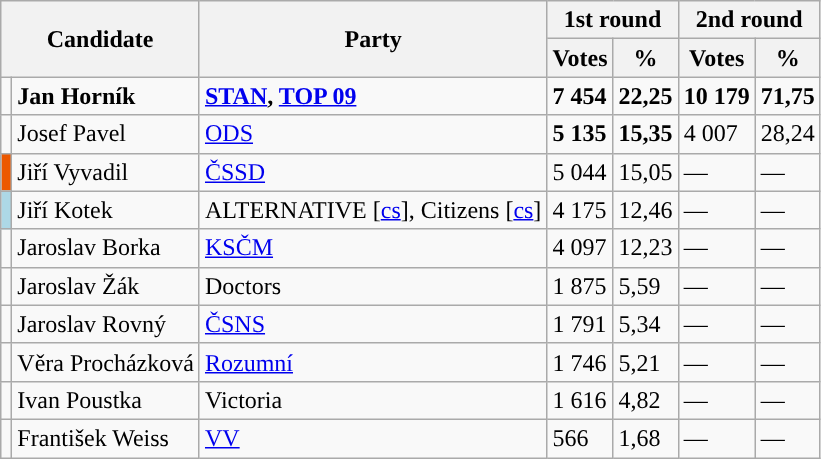<table class="wikitable sortable">
<tr>
<th colspan="2" rowspan="2">Candidate</th>
<th rowspan="2">Party</th>
<th colspan="2">1st round</th>
<th colspan="2">2nd round</th>
</tr>
<tr>
<th>Votes</th>
<th>%</th>
<th>Votes</th>
<th>%</th>
</tr>
<tr>
<td style="background-color:"></td>
<td><strong>Jan Horník</strong></td>
<td><strong><a href='#'>STAN</a>, <a href='#'>TOP 09</a></strong></td>
<td><strong>7 454</strong></td>
<td><strong>22,25</strong></td>
<td><strong>10 179</strong></td>
<td><strong>71,75</strong></td>
</tr>
<tr>
<td style="background-color:"></td>
<td>Josef Pavel</td>
<td><a href='#'>ODS</a></td>
<td><strong>5 135</strong></td>
<td><strong>15,35</strong></td>
<td>4 007</td>
<td>28,24</td>
</tr>
<tr>
<td style="background-color:#EC5800;"></td>
<td>Jiří Vyvadil</td>
<td><a href='#'>ČSSD</a></td>
<td>5 044</td>
<td>15,05</td>
<td>—</td>
<td>—</td>
</tr>
<tr>
<td style="background-color:lightblue"></td>
<td>Jiří Kotek</td>
<td>ALTERNATIVE [<a href='#'>cs</a>], Citizens [<a href='#'>cs</a>]</td>
<td>4 175</td>
<td>12,46</td>
<td>—</td>
<td>—</td>
</tr>
<tr>
<td style="background-color:"></td>
<td>Jaroslav Borka</td>
<td><a href='#'>KSČM</a></td>
<td>4 097</td>
<td>12,23</td>
<td>—</td>
<td>—</td>
</tr>
<tr>
<td></td>
<td>Jaroslav Žák</td>
<td>Doctors</td>
<td>1 875</td>
<td>5,59</td>
<td>—</td>
<td>—</td>
</tr>
<tr>
<td style="background-color:"></td>
<td>Jaroslav Rovný</td>
<td><a href='#'>ČSNS</a></td>
<td>1 791</td>
<td>5,34</td>
<td>—</td>
<td>—</td>
</tr>
<tr>
<td style="background-color:"></td>
<td>Věra Procházková</td>
<td><a href='#'>Rozumní</a></td>
<td>1 746</td>
<td>5,21</td>
<td>—</td>
<td>—</td>
</tr>
<tr>
<td></td>
<td>Ivan Poustka</td>
<td>Victoria</td>
<td>1 616</td>
<td>4,82</td>
<td>—</td>
<td>—</td>
</tr>
<tr>
<td style="background-color:"></td>
<td>František Weiss</td>
<td><a href='#'>VV</a></td>
<td>566</td>
<td>1,68</td>
<td>—</td>
<td>—</td>
</tr>
</table>
